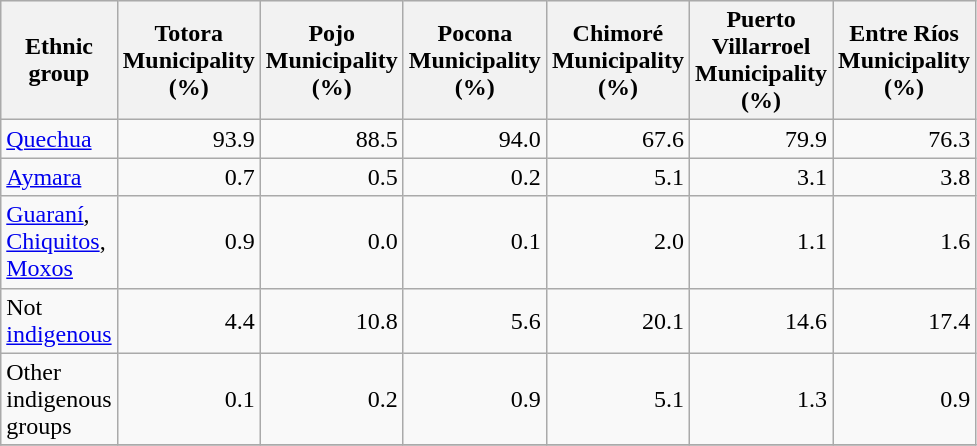<table class="wikitable" border="1" style="width:45%;" border="1">
<tr bgcolor=#EFEFEF>
<th><strong>Ethnic group</strong></th>
<th><strong>Totora Municipality (%)</strong></th>
<th><strong>Pojo Municipality (%)</strong></th>
<th><strong>Pocona Municipality (%)</strong></th>
<th><strong>Chimoré Municipality (%)</strong></th>
<th><strong>Puerto Villarroel Municipality (%)</strong></th>
<th><strong>Entre Ríos Municipality (%)</strong></th>
</tr>
<tr>
<td><a href='#'>Quechua</a></td>
<td align="right">93.9</td>
<td align="right">88.5</td>
<td align="right">94.0</td>
<td align="right">67.6</td>
<td align="right">79.9</td>
<td align="right">76.3</td>
</tr>
<tr>
<td><a href='#'>Aymara</a></td>
<td align="right">0.7</td>
<td align="right">0.5</td>
<td align="right">0.2</td>
<td align="right">5.1</td>
<td align="right">3.1</td>
<td align="right">3.8</td>
</tr>
<tr>
<td><a href='#'>Guaraní</a>, <a href='#'>Chiquitos</a>, <a href='#'>Moxos</a></td>
<td align="right">0.9</td>
<td align="right">0.0</td>
<td align="right">0.1</td>
<td align="right">2.0</td>
<td align="right">1.1</td>
<td align="right">1.6</td>
</tr>
<tr>
<td>Not <a href='#'>indigenous</a></td>
<td align="right">4.4</td>
<td align="right">10.8</td>
<td align="right">5.6</td>
<td align="right">20.1</td>
<td align="right">14.6</td>
<td align="right">17.4</td>
</tr>
<tr>
<td>Other indigenous groups</td>
<td align="right">0.1</td>
<td align="right">0.2</td>
<td align="right">0.9</td>
<td align="right">5.1</td>
<td align="right">1.3</td>
<td align="right">0.9</td>
</tr>
<tr>
</tr>
</table>
